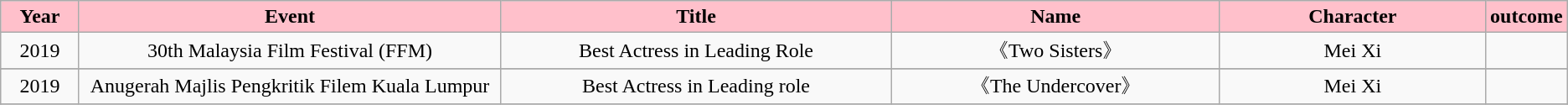<table class="wikitable">
<tr style="background:pink; color:black" align="center">
<td style="width:5%"><strong>Year</strong></td>
<td style="width:27%"><strong>Event</strong></td>
<td style="width:25%"><strong>Title</strong></td>
<td style="width:21%"><strong>Name</strong></td>
<td style="width:17%"><strong>Character</strong></td>
<td style="width: 6%"><strong>outcome</strong></td>
</tr>
<tr align=center>
<td>2019</td>
<td>30th Malaysia Film Festival (FFM)</td>
<td>Best Actress in Leading Role</td>
<td>《Two Sisters》</td>
<td>Mei Xi</td>
<td></td>
</tr>
<tr>
</tr>
<tr align=center>
<td>2019</td>
<td>Anugerah Majlis Pengkritik Filem Kuala Lumpur</td>
<td>Best Actress in Leading role</td>
<td>《The Undercover》</td>
<td>Mei Xi</td>
<td></td>
</tr>
<tr>
</tr>
</table>
